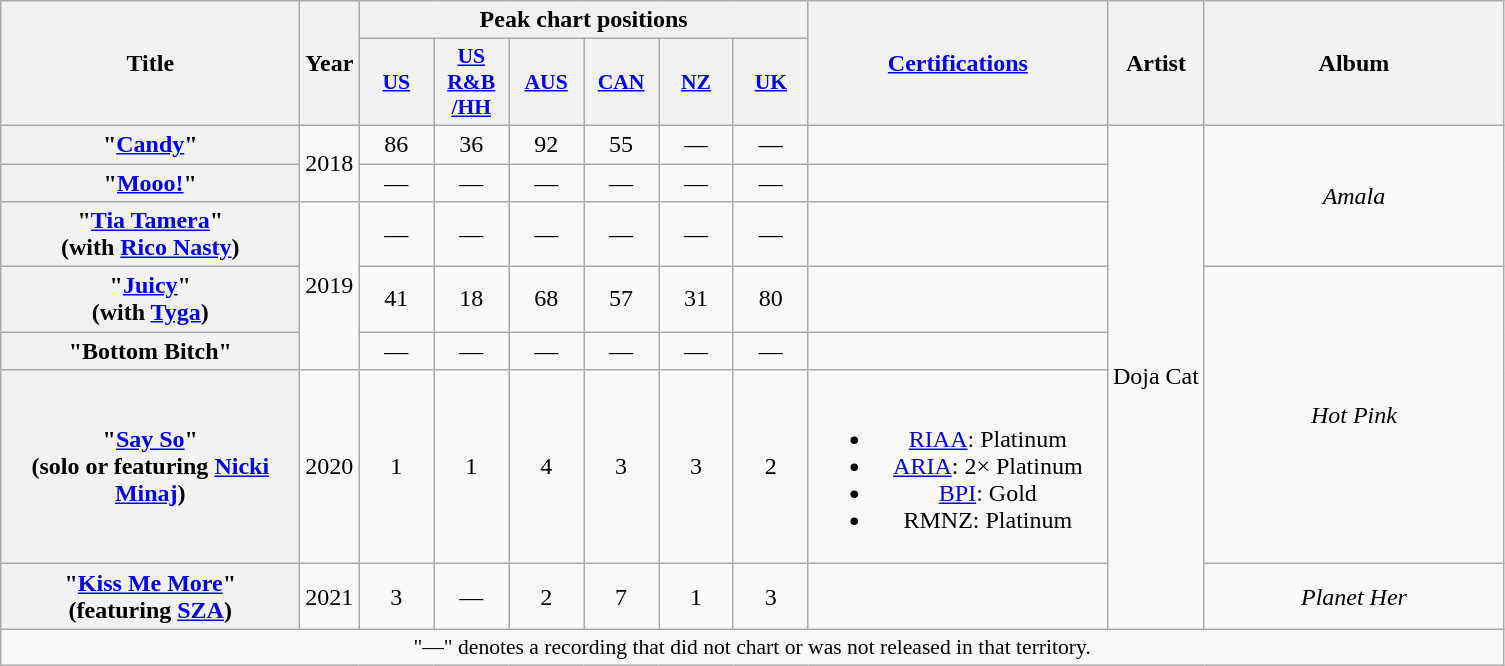<table class="wikitable plainrowheaders" style="text-align:center;">
<tr>
<th rowspan="2" scope="col" style="width:12em;">Title</th>
<th rowspan="2" scope="col" style="width:1em;">Year</th>
<th colspan="6" scope="col">Peak chart positions</th>
<th rowspan="2" scope="col" style="width:12em;"><a href='#'>Certifications</a></th>
<th rowspan="2">Artist</th>
<th rowspan="2" scope="col" style="width:12em;">Album</th>
</tr>
<tr>
<th scope="col" style="width:3em;font-size:90%;"><a href='#'>US</a><br></th>
<th scope="col" style="width:3em;font-size:90%;"><a href='#'>US<br>R&B<br>/HH</a><br></th>
<th scope="col" style="width:3em;font-size:90%;"><a href='#'>AUS</a><br></th>
<th scope="col" style="width:3em;font-size:90%;"><a href='#'>CAN</a><br></th>
<th scope="col" style="width:3em;font-size:90%;"><a href='#'>NZ</a><br></th>
<th scope="col" style="width:3em;font-size:90%;"><a href='#'>UK</a><br></th>
</tr>
<tr>
<th scope="row">"<a href='#'>Candy</a>"</th>
<td rowspan="2">2018</td>
<td>86</td>
<td>36</td>
<td>92</td>
<td>55</td>
<td>—</td>
<td>—</td>
<td></td>
<td rowspan="7">Doja Cat</td>
<td rowspan="3"><em>Amala</em></td>
</tr>
<tr>
<th scope="row">"<a href='#'>Mooo!</a>"</th>
<td>—</td>
<td>—</td>
<td>—</td>
<td>—</td>
<td>—</td>
<td>—</td>
<td></td>
</tr>
<tr>
<th scope="row">"<a href='#'>Tia Tamera</a>"<br><span>(with <a href='#'>Rico Nasty</a>)</span></th>
<td rowspan="3">2019</td>
<td>—</td>
<td>—</td>
<td>—</td>
<td>—</td>
<td>—</td>
<td>—</td>
<td></td>
</tr>
<tr>
<th scope="row">"<a href='#'>Juicy</a>"<br><span>(with <a href='#'>Tyga</a>)</span></th>
<td>41</td>
<td>18</td>
<td>68</td>
<td>57</td>
<td>31</td>
<td>80</td>
<td></td>
<td rowspan="3"><em>Hot Pink</em></td>
</tr>
<tr>
<th scope="row">"Bottom Bitch"</th>
<td>—</td>
<td>—</td>
<td>—</td>
<td>—</td>
<td>—</td>
<td>—</td>
<td></td>
</tr>
<tr>
<th scope="row">"<a href='#'>Say So</a>"<br><span>(solo or featuring <a href='#'>Nicki Minaj</a>)</span></th>
<td>2020</td>
<td>1</td>
<td>1</td>
<td>4</td>
<td>3</td>
<td>3</td>
<td>2</td>
<td><br><ul><li><a href='#'>RIAA</a>: Platinum</li><li><a href='#'>ARIA</a>: 2× Platinum</li><li><a href='#'>BPI</a>: Gold</li><li>RMNZ: Platinum</li></ul></td>
</tr>
<tr>
<th scope="row">"<a href='#'>Kiss Me More</a>"<br><span>(featuring <a href='#'>SZA</a>)</span></th>
<td>2021</td>
<td>3</td>
<td>—</td>
<td>2</td>
<td>7</td>
<td>1</td>
<td>3</td>
<td></td>
<td><em>Planet Her</em></td>
</tr>
<tr>
<td colspan="14" style="font-size:90%">"—" denotes a recording that did not chart or was not released in that territory.</td>
</tr>
</table>
